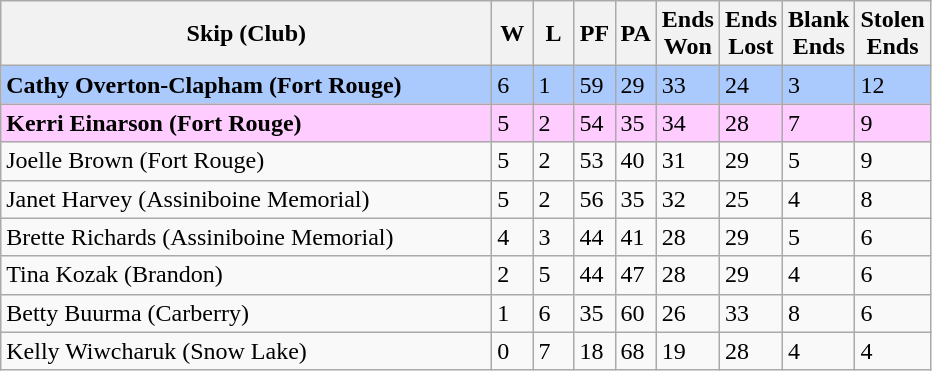<table class="wikitable">
<tr>
<th bgcolor="#efefef" width="320">Skip (Club)</th>
<th bgcolor="#efefef" width="20">W</th>
<th bgcolor="#efefef" width="20">L</th>
<th bgcolor="#efefef" width="20">PF</th>
<th bgcolor="#efefef" width="20">PA</th>
<th bgcolor="#efefef" width="20">Ends <br> Won</th>
<th bgcolor="#efefef" width="20">Ends <br> Lost</th>
<th bgcolor="#efefef" width="20">Blank <br> Ends</th>
<th bgcolor="#efefef" width="20">Stolen <br> Ends</th>
</tr>
<tr bgcolor="#aac9fc">
<td><strong>Cathy Overton-Clapham (Fort Rouge)</strong></td>
<td>6</td>
<td>1</td>
<td>59</td>
<td>29</td>
<td>33</td>
<td>24</td>
<td>3</td>
<td>12</td>
</tr>
<tr bgcolor="#ffccff">
<td><strong>Kerri Einarson (Fort Rouge)</strong></td>
<td>5</td>
<td>2</td>
<td>54</td>
<td>35</td>
<td>34</td>
<td>28</td>
<td>7</td>
<td>9</td>
</tr>
<tr>
<td>Joelle Brown (Fort Rouge)</td>
<td>5</td>
<td>2</td>
<td>53</td>
<td>40</td>
<td>31</td>
<td>29</td>
<td>5</td>
<td>9</td>
</tr>
<tr>
<td>Janet Harvey (Assiniboine Memorial)</td>
<td>5</td>
<td>2</td>
<td>56</td>
<td>35</td>
<td>32</td>
<td>25</td>
<td>4</td>
<td>8</td>
</tr>
<tr>
<td>Brette Richards (Assiniboine Memorial)</td>
<td>4</td>
<td>3</td>
<td>44</td>
<td>41</td>
<td>28</td>
<td>29</td>
<td>5</td>
<td>6</td>
</tr>
<tr>
<td>Tina Kozak (Brandon)</td>
<td>2</td>
<td>5</td>
<td>44</td>
<td>47</td>
<td>28</td>
<td>29</td>
<td>4</td>
<td>6</td>
</tr>
<tr>
<td>Betty Buurma (Carberry)</td>
<td>1</td>
<td>6</td>
<td>35</td>
<td>60</td>
<td>26</td>
<td>33</td>
<td>8</td>
<td>6</td>
</tr>
<tr>
<td>Kelly Wiwcharuk (Snow Lake)</td>
<td>0</td>
<td>7</td>
<td>18</td>
<td>68</td>
<td>19</td>
<td>28</td>
<td>4</td>
<td>4</td>
</tr>
</table>
